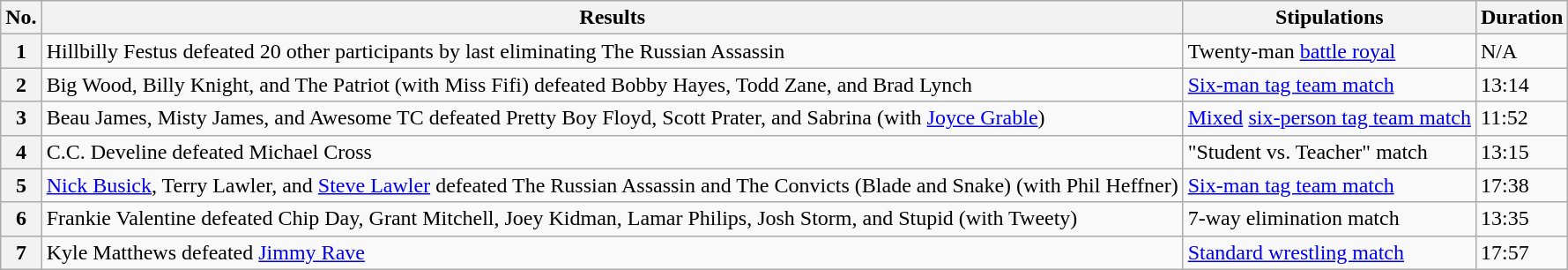<table class="wikitable">
<tr>
<th scope="col">No.</th>
<th scope="col">Results</th>
<th scope="col">Stipulations</th>
<th scope="col">Duration</th>
</tr>
<tr>
<th scope="row">1</th>
<td>Hillbilly Festus defeated 20 other participants by last eliminating The Russian Assassin</td>
<td>Twenty-man <a href='#'>battle royal</a></td>
<td>N/A</td>
</tr>
<tr>
<th scope="row">2</th>
<td>Big Wood, Billy Knight, and The Patriot (with Miss Fifi) defeated Bobby Hayes, Todd Zane, and Brad Lynch</td>
<td><a href='#'>Six-man tag team match</a></td>
<td>13:14</td>
</tr>
<tr>
<th scope="row">3</th>
<td>Beau James, Misty James, and Awesome TC defeated Pretty Boy Floyd, Scott Prater, and Sabrina (with <a href='#'>Joyce Grable</a>)</td>
<td><a href='#'>Mixed</a> <a href='#'>six-person tag team match</a></td>
<td>11:52</td>
</tr>
<tr>
<th scope="row">4</th>
<td>C.C. Develine defeated Michael Cross</td>
<td>"Student vs. Teacher" match</td>
<td>13:15</td>
</tr>
<tr>
<th scope="row">5</th>
<td><a href='#'>Nick Busick</a>, Terry Lawler, and <a href='#'>Steve Lawler</a> defeated The Russian Assassin and The Convicts (Blade and Snake) (with Phil Heffner)</td>
<td><a href='#'>Six-man tag team match</a></td>
<td>17:38</td>
</tr>
<tr>
<th scope="row">6</th>
<td>Frankie Valentine defeated Chip Day, Grant Mitchell, Joey Kidman, Lamar Philips, Josh Storm, and Stupid (with Tweety)</td>
<td>7-way elimination match</td>
<td>13:35</td>
</tr>
<tr>
<th scope="row">7</th>
<td>Kyle Matthews defeated <a href='#'>Jimmy Rave</a></td>
<td><a href='#'>Standard wrestling match</a></td>
<td>17:57</td>
</tr>
</table>
